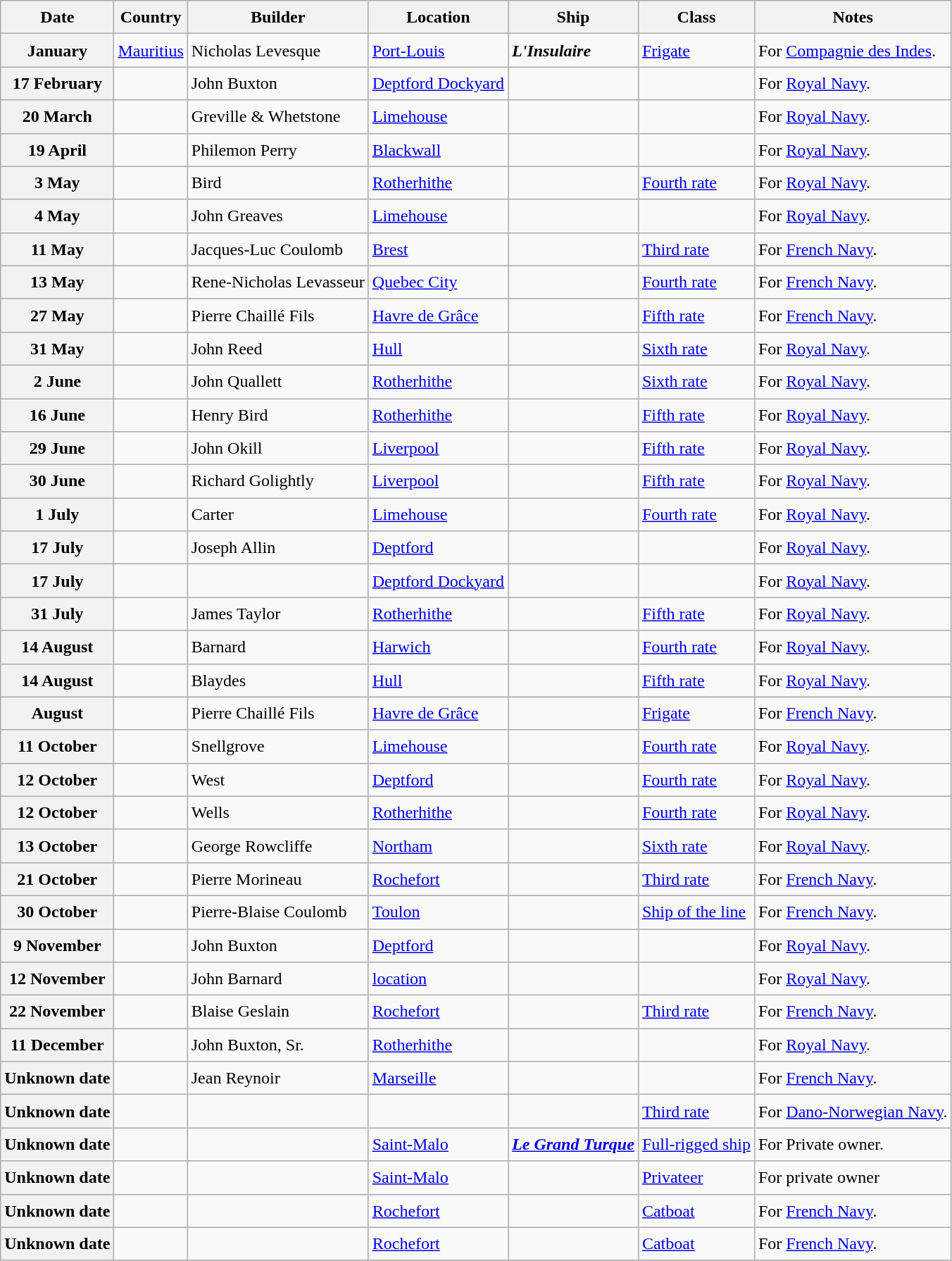<table class="wikitable sortable" style="font-size:1.00em; line-height:1.5em;">
<tr>
<th>Date</th>
<th>Country</th>
<th>Builder</th>
<th>Location</th>
<th>Ship</th>
<th>Class</th>
<th>Notes</th>
</tr>
<tr ---->
<th>January</th>
<td> <a href='#'>Mauritius</a></td>
<td>Nicholas Levesque</td>
<td><a href='#'>Port-Louis</a></td>
<td><strong><em>L'Insulaire</em></strong></td>
<td><a href='#'>Frigate</a></td>
<td>For <a href='#'>Compagnie des Indes</a>.</td>
</tr>
<tr ---->
<th>17 February</th>
<td></td>
<td>John Buxton</td>
<td><a href='#'>Deptford Dockyard</a></td>
<td><strong></strong></td>
<td></td>
<td>For <a href='#'>Royal Navy</a>.</td>
</tr>
<tr ---->
<th>20 March</th>
<td></td>
<td>Greville & Whetstone</td>
<td><a href='#'>Limehouse</a></td>
<td><strong></strong></td>
<td></td>
<td>For <a href='#'>Royal Navy</a>.</td>
</tr>
<tr ---->
<th>19 April</th>
<td></td>
<td>Philemon Perry</td>
<td><a href='#'>Blackwall</a></td>
<td><strong></strong></td>
<td></td>
<td>For <a href='#'>Royal Navy</a>.</td>
</tr>
<tr ---->
<th>3 May</th>
<td></td>
<td>Bird</td>
<td><a href='#'>Rotherhithe</a></td>
<td><strong></strong></td>
<td><a href='#'>Fourth rate</a></td>
<td>For <a href='#'>Royal Navy</a>.</td>
</tr>
<tr ---->
<th>4 May</th>
<td></td>
<td>John Greaves</td>
<td><a href='#'>Limehouse</a></td>
<td><strong></strong></td>
<td></td>
<td>For <a href='#'>Royal Navy</a>.</td>
</tr>
<tr ---->
<th>11 May</th>
<td></td>
<td>Jacques-Luc Coulomb</td>
<td><a href='#'>Brest</a></td>
<td><strong></strong></td>
<td><a href='#'>Third rate</a></td>
<td>For <a href='#'>French Navy</a>.</td>
</tr>
<tr ---->
<th>13 May</th>
<td></td>
<td>Rene-Nicholas Levasseur</td>
<td><a href='#'>Quebec City</a></td>
<td><strong></strong></td>
<td><a href='#'>Fourth rate</a></td>
<td>For <a href='#'>French Navy</a>.</td>
</tr>
<tr ---->
<th>27 May</th>
<td></td>
<td>Pierre Chaillé Fils</td>
<td><a href='#'>Havre de Grâce</a></td>
<td><strong></strong></td>
<td><a href='#'>Fifth rate</a></td>
<td>For <a href='#'>French Navy</a>.</td>
</tr>
<tr ---->
<th>31 May</th>
<td></td>
<td>John Reed</td>
<td><a href='#'>Hull</a></td>
<td><strong></strong></td>
<td><a href='#'>Sixth rate</a></td>
<td>For <a href='#'>Royal Navy</a>.</td>
</tr>
<tr ---->
<th>2 June</th>
<td></td>
<td>John Quallett</td>
<td><a href='#'>Rotherhithe</a></td>
<td><strong></strong></td>
<td><a href='#'>Sixth rate</a></td>
<td>For <a href='#'>Royal Navy</a>.</td>
</tr>
<tr ---->
<th>16 June</th>
<td></td>
<td>Henry Bird</td>
<td><a href='#'>Rotherhithe</a></td>
<td><strong></strong></td>
<td><a href='#'>Fifth rate</a></td>
<td>For <a href='#'>Royal Navy</a>.</td>
</tr>
<tr ---->
<th>29 June</th>
<td></td>
<td>John Okill</td>
<td><a href='#'>Liverpool</a></td>
<td><strong></strong></td>
<td><a href='#'>Fifth rate</a></td>
<td>For <a href='#'>Royal Navy</a>.</td>
</tr>
<tr ---->
<th>30 June</th>
<td></td>
<td>Richard Golightly</td>
<td><a href='#'>Liverpool</a></td>
<td><strong></strong></td>
<td><a href='#'>Fifth rate</a></td>
<td>For <a href='#'>Royal Navy</a>.</td>
</tr>
<tr ---->
<th>1 July</th>
<td></td>
<td>Carter</td>
<td><a href='#'>Limehouse</a></td>
<td><strong></strong></td>
<td><a href='#'>Fourth rate</a></td>
<td>For <a href='#'>Royal Navy</a>.</td>
</tr>
<tr ---->
<th>17 July</th>
<td></td>
<td>Joseph Allin</td>
<td><a href='#'>Deptford</a></td>
<td><strong></strong></td>
<td></td>
<td>For <a href='#'>Royal Navy</a>.</td>
</tr>
<tr ---->
<th>17 July</th>
<td></td>
<td></td>
<td><a href='#'>Deptford Dockyard</a></td>
<td><strong></strong></td>
<td></td>
<td>For <a href='#'>Royal Navy</a>.</td>
</tr>
<tr ---->
<th>31 July</th>
<td></td>
<td>James Taylor</td>
<td><a href='#'>Rotherhithe</a></td>
<td><strong></strong></td>
<td><a href='#'>Fifth rate</a></td>
<td>For <a href='#'>Royal Navy</a>.</td>
</tr>
<tr ---->
<th>14 August</th>
<td></td>
<td>Barnard</td>
<td><a href='#'>Harwich</a></td>
<td><strong></strong></td>
<td><a href='#'>Fourth rate</a></td>
<td>For <a href='#'>Royal Navy</a>.</td>
</tr>
<tr ---->
<th>14 August</th>
<td></td>
<td>Blaydes</td>
<td><a href='#'>Hull</a></td>
<td><strong></strong></td>
<td><a href='#'>Fifth rate</a></td>
<td>For <a href='#'>Royal Navy</a>.</td>
</tr>
<tr ---->
<th>August</th>
<td></td>
<td>Pierre Chaillé Fils</td>
<td><a href='#'>Havre de Grâce</a></td>
<td><strong></strong></td>
<td><a href='#'>Frigate</a></td>
<td>For <a href='#'>French Navy</a>.</td>
</tr>
<tr ---->
<th>11 October</th>
<td></td>
<td>Snellgrove</td>
<td><a href='#'>Limehouse</a></td>
<td><strong></strong></td>
<td><a href='#'>Fourth rate</a></td>
<td>For <a href='#'>Royal Navy</a>.</td>
</tr>
<tr ---->
<th>12 October</th>
<td></td>
<td>West</td>
<td><a href='#'>Deptford</a></td>
<td><strong></strong></td>
<td><a href='#'>Fourth rate</a></td>
<td>For <a href='#'>Royal Navy</a>.</td>
</tr>
<tr ---->
<th>12 October</th>
<td></td>
<td>Wells</td>
<td><a href='#'>Rotherhithe</a></td>
<td><strong></strong></td>
<td><a href='#'>Fourth rate</a></td>
<td>For <a href='#'>Royal Navy</a>.</td>
</tr>
<tr ---->
<th>13 October</th>
<td></td>
<td>George Rowcliffe</td>
<td><a href='#'>Northam</a></td>
<td><strong></strong></td>
<td><a href='#'>Sixth rate</a></td>
<td>For <a href='#'>Royal Navy</a>.</td>
</tr>
<tr ---->
<th>21 October</th>
<td></td>
<td>Pierre Morineau</td>
<td><a href='#'>Rochefort</a></td>
<td><strong></strong></td>
<td><a href='#'>Third rate</a></td>
<td>For <a href='#'>French Navy</a>.</td>
</tr>
<tr ---->
<th>30 October</th>
<td></td>
<td>Pierre-Blaise Coulomb</td>
<td><a href='#'>Toulon</a></td>
<td><strong></strong></td>
<td><a href='#'>Ship of the line</a></td>
<td>For <a href='#'>French Navy</a>.</td>
</tr>
<tr ---->
<th>9 November</th>
<td></td>
<td>John Buxton</td>
<td><a href='#'>Deptford</a></td>
<td><strong></strong></td>
<td></td>
<td>For <a href='#'>Royal Navy</a>.</td>
</tr>
<tr ---->
<th>12 November</th>
<td></td>
<td>John Barnard</td>
<td><a href='#'>location</a></td>
<td><strong></strong></td>
<td></td>
<td>For <a href='#'>Royal Navy</a>.</td>
</tr>
<tr ---->
<th>22 November</th>
<td></td>
<td>Blaise Geslain</td>
<td><a href='#'>Rochefort</a></td>
<td><strong></strong></td>
<td><a href='#'>Third rate</a></td>
<td>For <a href='#'>French Navy</a>.</td>
</tr>
<tr ---->
<th>11 December</th>
<td></td>
<td>John Buxton, Sr.</td>
<td><a href='#'>Rotherhithe</a></td>
<td><strong></strong></td>
<td></td>
<td>For <a href='#'>Royal Navy</a>.</td>
</tr>
<tr ---->
<th>Unknown date</th>
<td></td>
<td>Jean Reynoir</td>
<td><a href='#'>Marseille</a></td>
<td><strong></strong></td>
<td></td>
<td>For <a href='#'>French Navy</a>.</td>
</tr>
<tr ---->
<th>Unknown date</th>
<td></td>
<td></td>
<td></td>
<td><strong></strong></td>
<td><a href='#'>Third rate</a></td>
<td>For <a href='#'>Dano-Norwegian Navy</a>.</td>
</tr>
<tr ---->
<th>Unknown date</th>
<td></td>
<td></td>
<td><a href='#'>Saint-Malo</a></td>
<td><strong><a href='#'><em>Le Grand Turque</em></a></strong></td>
<td><a href='#'>Full-rigged ship</a></td>
<td>For Private owner.</td>
</tr>
<tr ---->
<th>Unknown date</th>
<td></td>
<td></td>
<td><a href='#'>Saint-Malo</a></td>
<td><strong></strong></td>
<td><a href='#'>Privateer</a></td>
<td>For private owner</td>
</tr>
<tr ---->
<th>Unknown date</th>
<td></td>
<td></td>
<td><a href='#'>Rochefort</a></td>
<td><strong></strong></td>
<td><a href='#'>Catboat</a></td>
<td>For <a href='#'>French Navy</a>.</td>
</tr>
<tr ---->
<th>Unknown date</th>
<td></td>
<td></td>
<td><a href='#'>Rochefort</a></td>
<td><strong></strong></td>
<td><a href='#'>Catboat</a></td>
<td>For <a href='#'>French Navy</a>.</td>
</tr>
</table>
